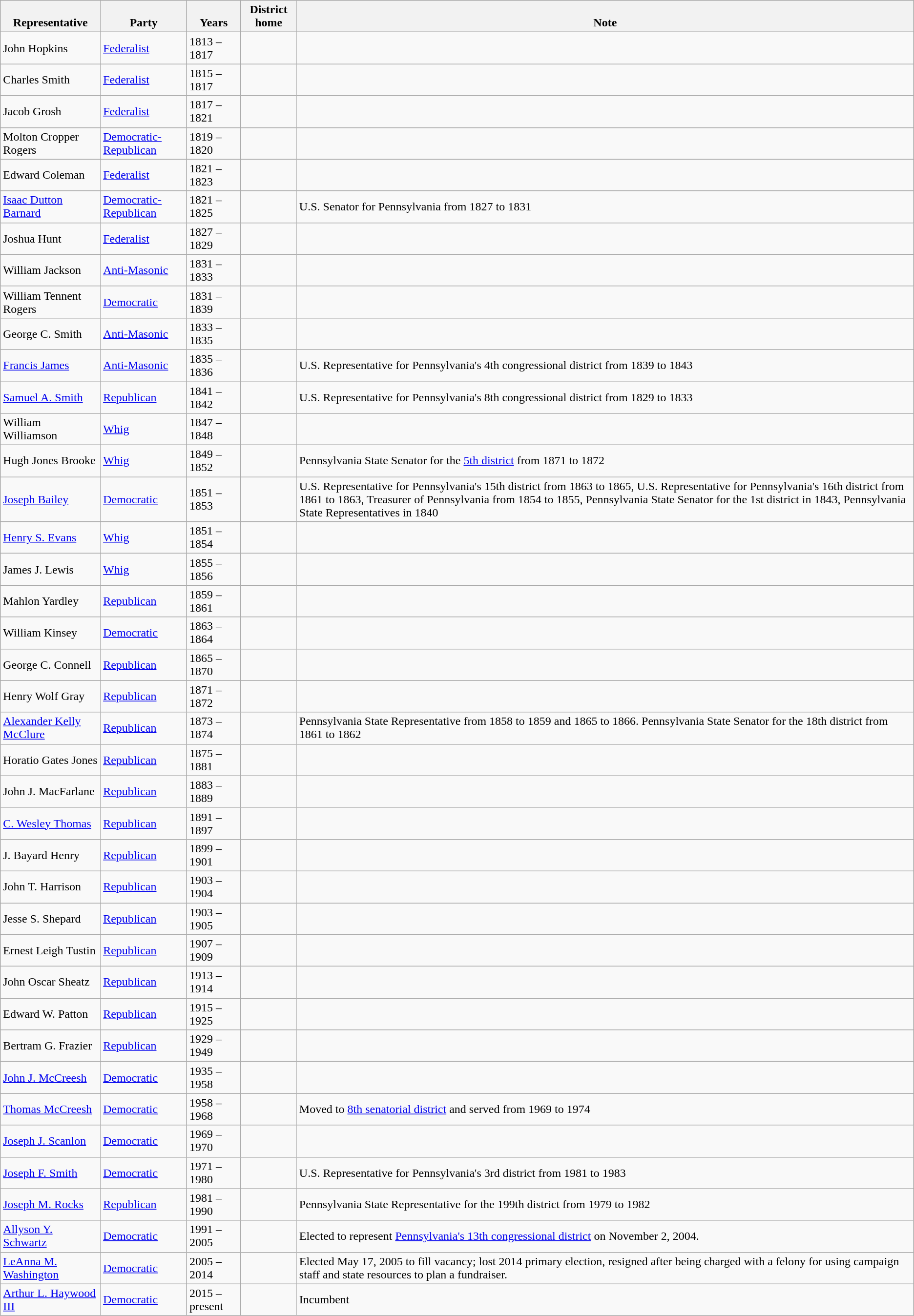<table class=wikitable>
<tr valign=bottom>
<th>Representative</th>
<th>Party</th>
<th>Years</th>
<th>District home</th>
<th>Note</th>
</tr>
<tr>
<td>John Hopkins</td>
<td><a href='#'>Federalist</a></td>
<td>1813 – 1817</td>
<td></td>
<td></td>
</tr>
<tr>
<td>Charles Smith</td>
<td><a href='#'>Federalist</a></td>
<td>1815 – 1817</td>
<td></td>
<td></td>
</tr>
<tr>
<td>Jacob Grosh</td>
<td><a href='#'>Federalist</a></td>
<td>1817 – 1821</td>
<td></td>
<td></td>
</tr>
<tr>
<td>Molton Cropper Rogers</td>
<td><a href='#'>Democratic-Republican</a></td>
<td>1819 – 1820</td>
<td></td>
<td></td>
</tr>
<tr>
<td>Edward Coleman</td>
<td><a href='#'>Federalist</a></td>
<td>1821 – 1823</td>
<td></td>
<td></td>
</tr>
<tr>
<td><a href='#'>Isaac Dutton Barnard</a></td>
<td><a href='#'>Democratic-Republican</a></td>
<td>1821 – 1825</td>
<td></td>
<td>U.S. Senator for Pennsylvania from 1827 to 1831</td>
</tr>
<tr>
<td>Joshua Hunt</td>
<td><a href='#'>Federalist</a></td>
<td>1827 – 1829</td>
<td></td>
<td></td>
</tr>
<tr>
<td>William Jackson</td>
<td><a href='#'>Anti-Masonic</a></td>
<td>1831 – 1833</td>
<td></td>
<td></td>
</tr>
<tr>
<td>William Tennent Rogers</td>
<td><a href='#'>Democratic</a></td>
<td>1831 – 1839</td>
<td></td>
<td></td>
</tr>
<tr>
<td>George C. Smith</td>
<td><a href='#'>Anti-Masonic</a></td>
<td>1833 – 1835</td>
<td></td>
<td></td>
</tr>
<tr>
<td><a href='#'>Francis James</a></td>
<td><a href='#'>Anti-Masonic</a></td>
<td>1835 – 1836</td>
<td></td>
<td>U.S. Representative for Pennsylvania's 4th congressional district from 1839 to 1843</td>
</tr>
<tr>
<td><a href='#'>Samuel A. Smith</a></td>
<td><a href='#'>Republican</a></td>
<td>1841 – 1842</td>
<td></td>
<td>U.S. Representative for Pennsylvania's 8th congressional district from 1829 to 1833</td>
</tr>
<tr>
<td>William Williamson</td>
<td><a href='#'>Whig</a></td>
<td>1847 – 1848</td>
<td></td>
<td></td>
</tr>
<tr>
<td>Hugh Jones Brooke</td>
<td><a href='#'>Whig</a></td>
<td>1849 – 1852</td>
<td></td>
<td>Pennsylvania State Senator for the <a href='#'>5th district</a> from 1871 to 1872</td>
</tr>
<tr>
<td><a href='#'>Joseph Bailey</a></td>
<td><a href='#'>Democratic</a></td>
<td>1851 – 1853</td>
<td></td>
<td>U.S. Representative for Pennsylvania's 15th district from 1863 to 1865, U.S. Representative for Pennsylvania's 16th district from 1861 to 1863, Treasurer of Pennsylvania from 1854 to 1855, Pennsylvania State Senator for the 1st district in 1843, Pennsylvania State Representatives in 1840</td>
</tr>
<tr>
<td><a href='#'>Henry S. Evans</a></td>
<td><a href='#'>Whig</a></td>
<td>1851 – 1854</td>
<td></td>
<td></td>
</tr>
<tr>
<td>James J. Lewis</td>
<td><a href='#'>Whig</a></td>
<td>1855 – 1856</td>
<td></td>
<td></td>
</tr>
<tr>
<td>Mahlon Yardley</td>
<td><a href='#'>Republican</a></td>
<td>1859 – 1861</td>
<td></td>
<td></td>
</tr>
<tr>
<td>William Kinsey</td>
<td><a href='#'>Democratic</a></td>
<td>1863 – 1864</td>
<td></td>
<td></td>
</tr>
<tr>
<td>George C. Connell</td>
<td><a href='#'>Republican</a></td>
<td>1865 – 1870</td>
<td></td>
<td></td>
</tr>
<tr>
<td>Henry Wolf Gray</td>
<td><a href='#'>Republican</a></td>
<td>1871 – 1872</td>
<td></td>
<td></td>
</tr>
<tr>
<td><a href='#'>Alexander Kelly McClure</a></td>
<td><a href='#'>Republican</a></td>
<td>1873 – 1874</td>
<td></td>
<td>Pennsylvania State Representative from 1858 to 1859 and 1865 to 1866. Pennsylvania State Senator for the 18th district from 1861 to 1862</td>
</tr>
<tr>
<td>Horatio Gates Jones</td>
<td><a href='#'>Republican</a></td>
<td>1875 – 1881</td>
<td></td>
<td></td>
</tr>
<tr>
<td>John J. MacFarlane</td>
<td><a href='#'>Republican</a></td>
<td>1883 – 1889</td>
<td></td>
<td></td>
</tr>
<tr>
<td><a href='#'>C. Wesley Thomas</a></td>
<td><a href='#'>Republican</a></td>
<td>1891 – 1897</td>
<td></td>
<td></td>
</tr>
<tr>
<td>J. Bayard Henry</td>
<td><a href='#'>Republican</a></td>
<td>1899 – 1901</td>
<td></td>
<td></td>
</tr>
<tr>
<td>John T. Harrison</td>
<td><a href='#'>Republican</a></td>
<td>1903 – 1904</td>
<td></td>
<td></td>
</tr>
<tr>
<td>Jesse S. Shepard</td>
<td><a href='#'>Republican</a></td>
<td>1903 – 1905</td>
<td></td>
<td></td>
</tr>
<tr>
<td>Ernest Leigh Tustin</td>
<td><a href='#'>Republican</a></td>
<td>1907 – 1909</td>
<td></td>
<td></td>
</tr>
<tr>
<td>John Oscar Sheatz</td>
<td><a href='#'>Republican</a></td>
<td>1913 – 1914</td>
<td></td>
<td></td>
</tr>
<tr>
<td>Edward W. Patton</td>
<td><a href='#'>Republican</a></td>
<td>1915 – 1925</td>
<td></td>
<td></td>
</tr>
<tr>
<td>Bertram G. Frazier</td>
<td><a href='#'>Republican</a></td>
<td>1929 – 1949</td>
<td></td>
<td></td>
</tr>
<tr>
<td><a href='#'>John J. McCreesh</a></td>
<td><a href='#'>Democratic</a></td>
<td>1935 – 1958</td>
<td></td>
<td></td>
</tr>
<tr>
<td><a href='#'>Thomas McCreesh</a></td>
<td><a href='#'>Democratic</a></td>
<td>1958 – 1968</td>
<td></td>
<td>Moved to <a href='#'>8th senatorial district</a> and served from 1969 to 1974</td>
</tr>
<tr>
<td><a href='#'>Joseph J. Scanlon</a></td>
<td><a href='#'>Democratic</a></td>
<td>1969 – 1970</td>
<td></td>
<td></td>
</tr>
<tr>
<td><a href='#'>Joseph F. Smith</a></td>
<td><a href='#'>Democratic</a></td>
<td>1971 – 1980</td>
<td></td>
<td>U.S. Representative for Pennsylvania's 3rd district from 1981 to 1983</td>
</tr>
<tr>
<td><a href='#'>Joseph M. Rocks</a></td>
<td><a href='#'>Republican</a></td>
<td>1981 – 1990</td>
<td></td>
<td>Pennsylvania State Representative for the 199th district from 1979 to 1982</td>
</tr>
<tr>
<td><a href='#'>Allyson Y. Schwartz</a></td>
<td><a href='#'>Democratic</a></td>
<td>1991 – 2005</td>
<td></td>
<td>Elected to represent <a href='#'>Pennsylvania's 13th congressional district</a> on November 2, 2004.</td>
</tr>
<tr>
<td><a href='#'>LeAnna M. Washington</a></td>
<td><a href='#'>Democratic</a></td>
<td>2005 – 2014</td>
<td></td>
<td>Elected May 17, 2005 to fill vacancy; lost 2014 primary election, resigned after being charged with a felony for using campaign staff and state resources to plan a fundraiser.</td>
</tr>
<tr>
<td><a href='#'>Arthur L. Haywood III</a></td>
<td><a href='#'>Democratic</a></td>
<td>2015 – present</td>
<td></td>
<td>Incumbent</td>
</tr>
</table>
